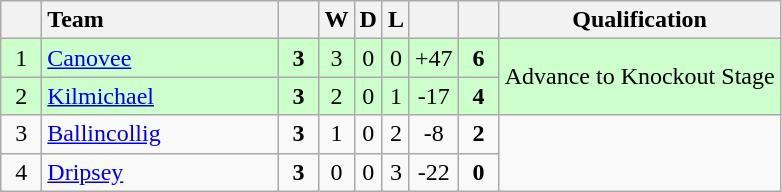<table class="wikitable" style="text-align:center">
<tr>
<th width="20"></th>
<th width="150" style="text-align:left;">Team</th>
<th width="20"></th>
<th>W</th>
<th>D</th>
<th>L</th>
<th width="20"></th>
<th width="20"></th>
<th>Qualification</th>
</tr>
<tr style="background:#ccffcc">
<td>1</td>
<td align="left"> <a href='#'>Canovee</a></td>
<td><strong>3</strong></td>
<td>3</td>
<td>0</td>
<td>0</td>
<td>+47</td>
<td><strong>6</strong></td>
<td rowspan="2">Advance to Knockout Stage</td>
</tr>
<tr style="background:#ccffcc">
<td>2</td>
<td align="left"> <a href='#'>Kilmichael</a></td>
<td><strong>3</strong></td>
<td>2</td>
<td>0</td>
<td>1</td>
<td>-17</td>
<td><strong>4</strong></td>
</tr>
<tr>
<td>3</td>
<td align="left"> <a href='#'>Ballincollig</a></td>
<td><strong>3</strong></td>
<td>1</td>
<td>0</td>
<td>2</td>
<td>-8</td>
<td><strong>2</strong></td>
<td rowspan="2"></td>
</tr>
<tr>
<td>4</td>
<td align="left"> <a href='#'>Dripsey</a></td>
<td><strong>3</strong></td>
<td>0</td>
<td>0</td>
<td>3</td>
<td>-22</td>
<td><strong>0</strong></td>
</tr>
</table>
